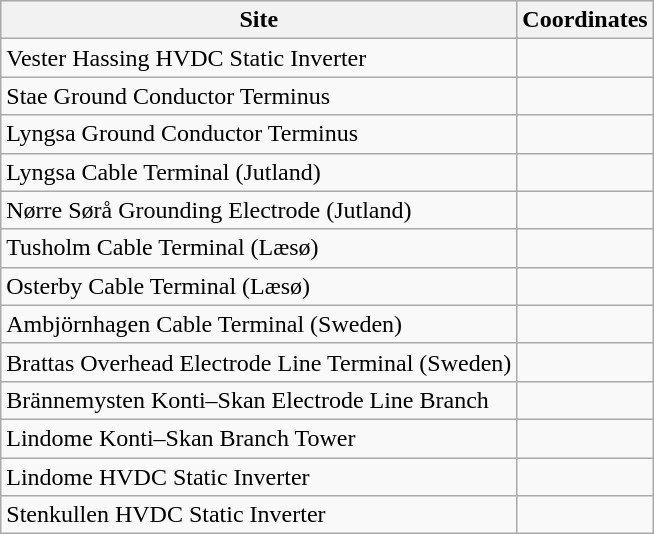<table class="wikitable sortable" style="float:left">
<tr bgcolor="#dfdfdf">
<th>Site</th>
<th>Coordinates</th>
</tr>
<tr>
<td>Vester Hassing HVDC Static Inverter</td>
<td></td>
</tr>
<tr>
<td>Stae Ground Conductor Terminus</td>
<td></td>
</tr>
<tr>
<td>Lyngsa Ground Conductor Terminus</td>
<td></td>
</tr>
<tr>
<td>Lyngsa Cable Terminal (Jutland)</td>
<td></td>
</tr>
<tr>
<td>Nørre Sørå Grounding Electrode (Jutland)</td>
<td></td>
</tr>
<tr>
<td>Tusholm Cable Terminal (Læsø)</td>
<td></td>
</tr>
<tr>
<td>Osterby Cable Terminal (Læsø)</td>
<td></td>
</tr>
<tr>
<td>Ambjörnhagen Cable Terminal (Sweden)</td>
<td></td>
</tr>
<tr>
<td>Brattas Overhead Electrode Line Terminal (Sweden)</td>
<td></td>
</tr>
<tr>
<td>Brännemysten Konti–Skan Electrode Line Branch</td>
<td></td>
</tr>
<tr>
<td>Lindome Konti–Skan Branch Tower</td>
<td></td>
</tr>
<tr>
<td>Lindome HVDC Static Inverter</td>
<td></td>
</tr>
<tr>
<td>Stenkullen HVDC Static Inverter</td>
<td></td>
</tr>
</table>
